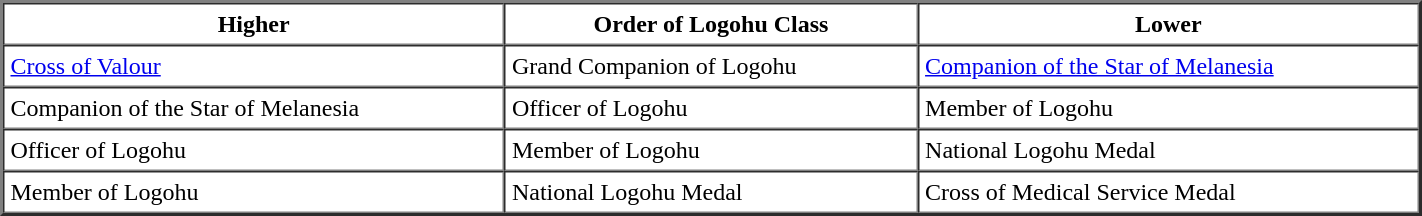<table border="2" cellpadding="4" cellspacing="0" style="width:75%">
<tr>
<td align="center" "width:25%"><strong>Higher</strong></td>
<td align="center" "width:25%"><strong>Order of Logohu Class</strong></td>
<td align="center" "width:25%"><strong>Lower</strong></td>
</tr>
<tr>
<td><a href='#'>Cross of Valour</a></td>
<td>Grand Companion of Logohu</td>
<td><a href='#'>Companion of the Star of Melanesia</a></td>
</tr>
<tr>
<td>Companion of the Star of Melanesia</td>
<td>Officer of Logohu</td>
<td>Member of Logohu</td>
</tr>
<tr>
<td>Officer of Logohu</td>
<td>Member of Logohu</td>
<td>National Logohu Medal</td>
</tr>
<tr>
<td>Member of Logohu</td>
<td>National Logohu Medal</td>
<td>Cross of Medical Service Medal</td>
</tr>
</table>
